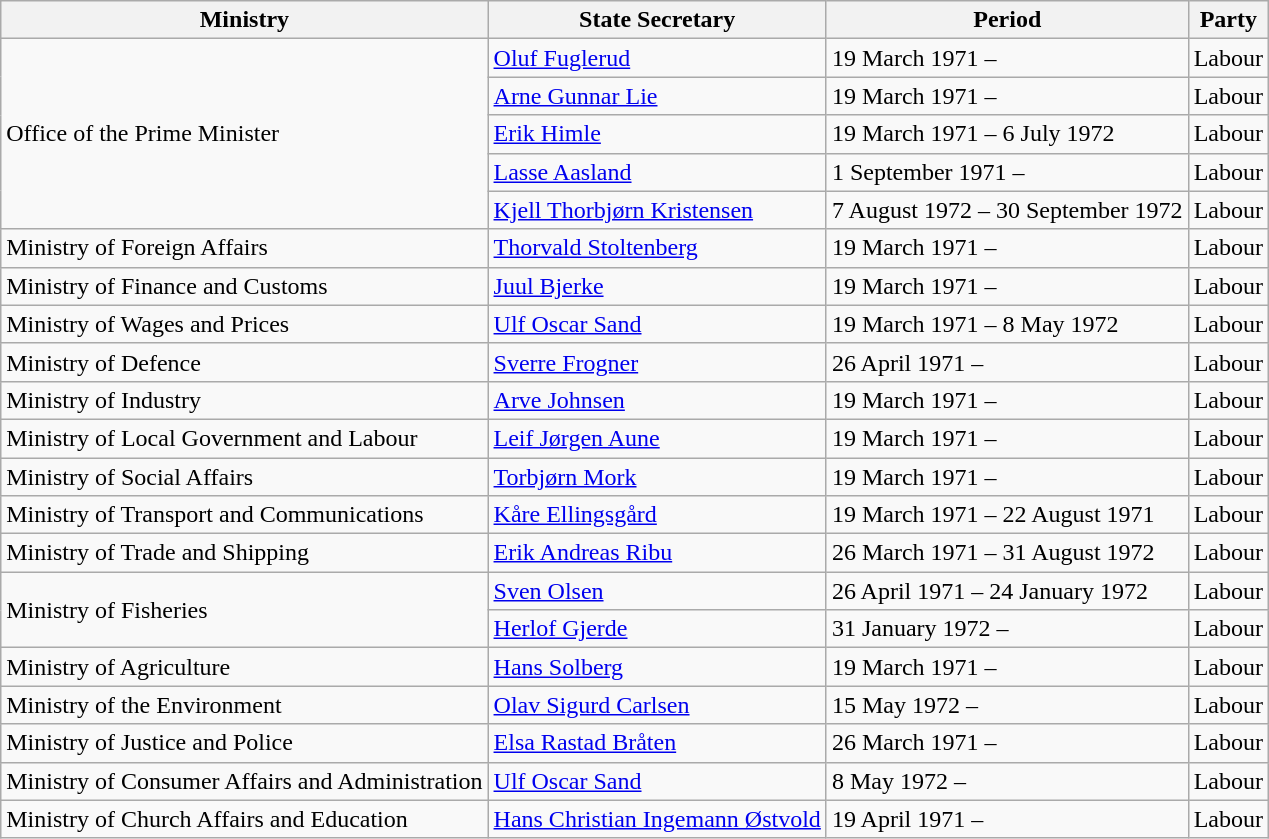<table class="wikitable">
<tr>
<th>Ministry</th>
<th>State Secretary</th>
<th>Period</th>
<th>Party</th>
</tr>
<tr>
<td rowspan=5>Office of the Prime Minister</td>
<td><a href='#'>Oluf Fuglerud</a></td>
<td>19 March 1971 –</td>
<td>Labour</td>
</tr>
<tr>
<td><a href='#'>Arne Gunnar Lie</a></td>
<td>19 March 1971 –</td>
<td>Labour</td>
</tr>
<tr>
<td><a href='#'>Erik Himle</a></td>
<td>19 March 1971 – 6 July 1972</td>
<td>Labour</td>
</tr>
<tr>
<td><a href='#'>Lasse Aasland</a></td>
<td>1 September 1971 –</td>
<td>Labour</td>
</tr>
<tr>
<td><a href='#'>Kjell Thorbjørn Kristensen</a></td>
<td>7 August 1972 – 30 September 1972</td>
<td>Labour</td>
</tr>
<tr>
<td>Ministry of Foreign Affairs</td>
<td><a href='#'>Thorvald Stoltenberg</a></td>
<td>19 March 1971 –</td>
<td>Labour</td>
</tr>
<tr>
<td>Ministry of Finance and Customs</td>
<td><a href='#'>Juul Bjerke</a></td>
<td>19 March 1971 –</td>
<td>Labour</td>
</tr>
<tr>
<td>Ministry of Wages and Prices</td>
<td><a href='#'>Ulf Oscar Sand</a></td>
<td>19 March 1971 – 8 May 1972</td>
<td>Labour</td>
</tr>
<tr>
<td>Ministry of Defence</td>
<td><a href='#'>Sverre Frogner</a></td>
<td>26 April 1971 –</td>
<td>Labour</td>
</tr>
<tr>
<td>Ministry of Industry</td>
<td><a href='#'>Arve Johnsen</a></td>
<td>19 March 1971 –</td>
<td>Labour</td>
</tr>
<tr>
<td>Ministry of Local Government and Labour</td>
<td><a href='#'>Leif Jørgen Aune</a></td>
<td>19 March 1971 –</td>
<td>Labour</td>
</tr>
<tr>
<td>Ministry of Social Affairs</td>
<td><a href='#'>Torbjørn Mork</a></td>
<td>19 March 1971 –</td>
<td>Labour</td>
</tr>
<tr>
<td>Ministry of Transport and Communications</td>
<td><a href='#'>Kåre Ellingsgård</a></td>
<td>19 March 1971 – 22 August 1971</td>
<td>Labour</td>
</tr>
<tr>
<td>Ministry of Trade and Shipping</td>
<td><a href='#'>Erik Andreas Ribu</a></td>
<td>26 March 1971 – 31 August 1972</td>
<td>Labour</td>
</tr>
<tr>
<td rowspan=2>Ministry of Fisheries</td>
<td><a href='#'>Sven Olsen</a></td>
<td>26 April 1971 – 24 January 1972</td>
<td>Labour</td>
</tr>
<tr>
<td><a href='#'>Herlof Gjerde</a></td>
<td>31 January 1972 –</td>
<td>Labour</td>
</tr>
<tr>
<td>Ministry of Agriculture</td>
<td><a href='#'>Hans Solberg</a></td>
<td>19 March 1971 –</td>
<td>Labour</td>
</tr>
<tr>
<td>Ministry of the Environment</td>
<td><a href='#'>Olav Sigurd Carlsen</a></td>
<td>15 May 1972 –</td>
<td>Labour</td>
</tr>
<tr>
<td>Ministry of Justice and Police</td>
<td><a href='#'>Elsa Rastad Bråten</a></td>
<td>26 March 1971 –</td>
<td>Labour</td>
</tr>
<tr>
<td>Ministry of Consumer Affairs and Administration</td>
<td><a href='#'>Ulf Oscar Sand</a></td>
<td>8 May 1972 –</td>
<td>Labour</td>
</tr>
<tr>
<td>Ministry of Church Affairs and Education</td>
<td><a href='#'>Hans Christian Ingemann Østvold</a></td>
<td>19 April 1971 –</td>
<td>Labour</td>
</tr>
</table>
